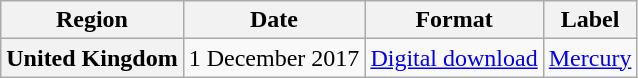<table class="wikitable plainrowheaders">
<tr>
<th>Region</th>
<th>Date</th>
<th>Format</th>
<th>Label</th>
</tr>
<tr>
<th scope="row">United Kingdom</th>
<td>1 December 2017</td>
<td><a href='#'>Digital download</a></td>
<td><a href='#'>Mercury</a></td>
</tr>
</table>
